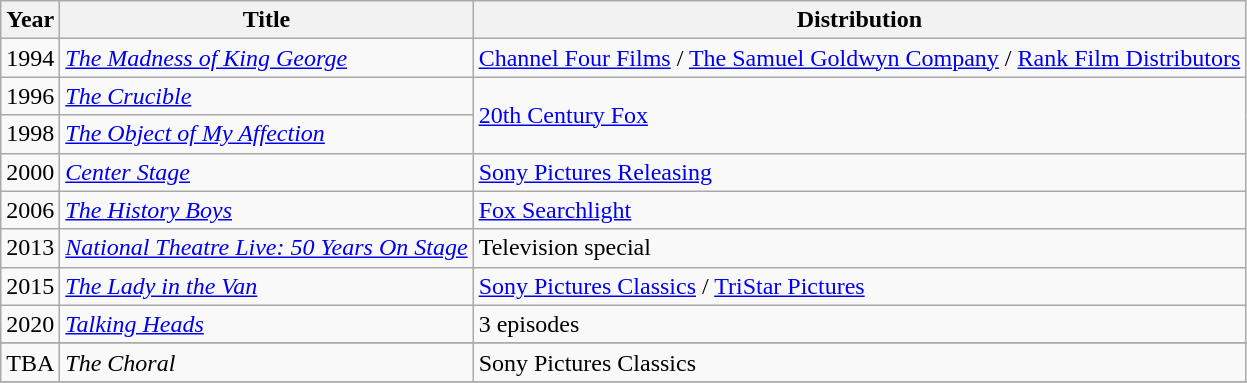<table class="wikitable unsortable">
<tr>
<th>Year</th>
<th>Title</th>
<th class="unsortable">Distribution</th>
</tr>
<tr>
<td>1994</td>
<td><em><a href='#'>The Madness of King George</a></em></td>
<td><a href='#'>Channel Four Films</a> / <a href='#'>The Samuel Goldwyn Company</a> / <a href='#'>Rank Film Distributors</a></td>
</tr>
<tr>
<td>1996</td>
<td><em><a href='#'>The Crucible</a></em></td>
<td rowspan=2><a href='#'>20th Century Fox</a></td>
</tr>
<tr>
<td>1998</td>
<td><em><a href='#'>The Object of My Affection</a></em></td>
</tr>
<tr>
<td>2000</td>
<td><em><a href='#'>Center Stage</a></em></td>
<td><a href='#'>Sony Pictures Releasing</a></td>
</tr>
<tr>
<td>2006</td>
<td><em><a href='#'>The History Boys</a></em></td>
<td><a href='#'>Fox Searchlight</a></td>
</tr>
<tr>
<td>2013</td>
<td><em><a href='#'>National Theatre Live: 50 Years On Stage</a></em></td>
<td>Television special</td>
</tr>
<tr>
<td>2015</td>
<td><em><a href='#'>The Lady in the Van</a></em></td>
<td><a href='#'>Sony Pictures Classics</a> / <a href='#'>TriStar Pictures</a></td>
</tr>
<tr>
<td>2020</td>
<td><a href='#'><em>Talking Heads</em></a></td>
<td>3 episodes</td>
</tr>
<tr>
</tr>
<tr>
<td>TBA</td>
<td><em>The Choral</em></td>
<td>Sony Pictures Classics</td>
</tr>
<tr>
</tr>
</table>
